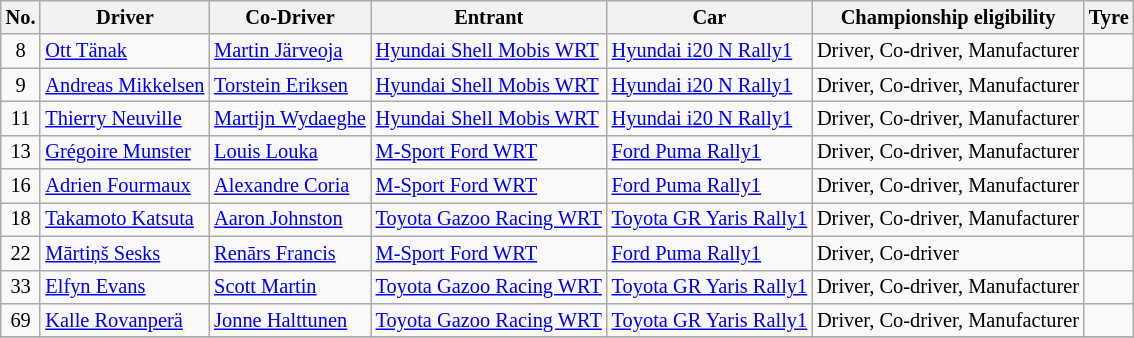<table class="wikitable" style="font-size: 85%;">
<tr>
<th>No.</th>
<th>Driver</th>
<th>Co-Driver</th>
<th>Entrant</th>
<th>Car</th>
<th>Championship eligibility</th>
<th>Tyre</th>
</tr>
<tr>
<td align="center">8</td>
<td> <a href='#'>Ott Tänak</a></td>
<td> <a href='#'>Martin Järveoja</a></td>
<td> <a href='#'>Hyundai Shell Mobis WRT</a></td>
<td><a href='#'>Hyundai i20 N Rally1</a></td>
<td>Driver, Co-driver, Manufacturer</td>
<td align="center"></td>
</tr>
<tr>
<td align="center">9</td>
<td> <a href='#'>Andreas Mikkelsen</a></td>
<td> <a href='#'>Torstein Eriksen</a></td>
<td> <a href='#'>Hyundai Shell Mobis WRT</a></td>
<td><a href='#'>Hyundai i20 N Rally1</a></td>
<td>Driver, Co-driver, Manufacturer</td>
<td align="center"></td>
</tr>
<tr>
<td align="center">11</td>
<td> <a href='#'>Thierry Neuville</a></td>
<td> <a href='#'>Martijn Wydaeghe</a></td>
<td> <a href='#'>Hyundai Shell Mobis WRT</a></td>
<td><a href='#'>Hyundai i20 N Rally1</a></td>
<td>Driver, Co-driver, Manufacturer</td>
<td align="center"></td>
</tr>
<tr>
<td align="center">13</td>
<td> <a href='#'>Grégoire Munster</a></td>
<td> <a href='#'>Louis Louka</a></td>
<td> <a href='#'>M-Sport Ford WRT</a></td>
<td><a href='#'>Ford Puma Rally1</a></td>
<td>Driver, Co-driver, Manufacturer</td>
<td align="center"></td>
</tr>
<tr>
<td align="center">16</td>
<td> <a href='#'>Adrien Fourmaux</a></td>
<td> <a href='#'>Alexandre Coria</a></td>
<td> <a href='#'>M-Sport Ford WRT</a></td>
<td><a href='#'>Ford Puma Rally1</a></td>
<td>Driver, Co-driver, Manufacturer</td>
<td align="center"></td>
</tr>
<tr>
<td align="center">18</td>
<td> <a href='#'>Takamoto Katsuta</a></td>
<td> <a href='#'>Aaron Johnston</a></td>
<td> <a href='#'>Toyota Gazoo Racing WRT</a></td>
<td><a href='#'>Toyota GR Yaris Rally1</a></td>
<td>Driver, Co-driver, Manufacturer</td>
<td align="center"></td>
</tr>
<tr>
<td align="center">22</td>
<td> <a href='#'>Mārtiņš Sesks</a></td>
<td> <a href='#'>Renārs Francis</a></td>
<td> <a href='#'>M-Sport Ford WRT</a></td>
<td><a href='#'>Ford Puma Rally1</a></td>
<td>Driver, Co-driver</td>
<td align="center"></td>
</tr>
<tr>
<td align="center">33</td>
<td> <a href='#'>Elfyn Evans</a></td>
<td> <a href='#'>Scott Martin</a></td>
<td> <a href='#'>Toyota Gazoo Racing WRT</a></td>
<td><a href='#'>Toyota GR Yaris Rally1</a></td>
<td>Driver, Co-driver, Manufacturer</td>
<td align="center"></td>
</tr>
<tr>
<td align="center">69</td>
<td> <a href='#'>Kalle Rovanperä</a></td>
<td> <a href='#'>Jonne Halttunen</a></td>
<td> <a href='#'>Toyota Gazoo Racing WRT</a></td>
<td><a href='#'>Toyota GR Yaris Rally1</a></td>
<td>Driver, Co-driver, Manufacturer</td>
<td align="center"></td>
</tr>
<tr>
</tr>
</table>
